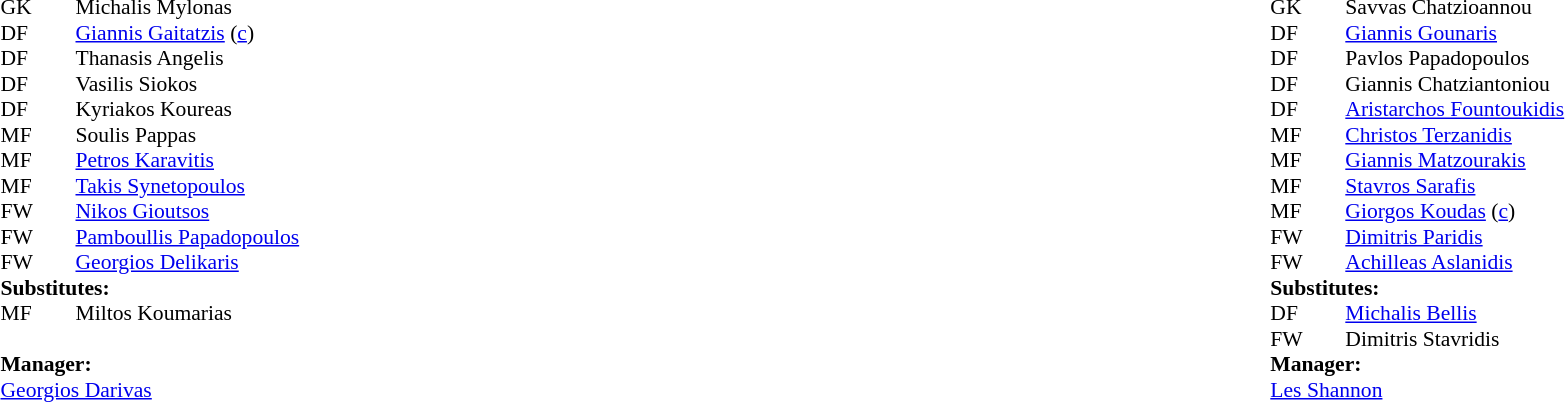<table width="100%">
<tr>
<td valign="top" width="50%"><br><table style="font-size: 90%" cellspacing="0" cellpadding="0">
<tr>
<th width="25"></th>
<th width="25"></th>
</tr>
<tr>
<td>GK</td>
<td></td>
<td> Michalis Mylonas</td>
</tr>
<tr>
<td>DF</td>
<td></td>
<td> <a href='#'>Giannis Gaitatzis</a> (<a href='#'>c</a>)</td>
</tr>
<tr>
<td>DF</td>
<td></td>
<td> Thanasis Angelis</td>
</tr>
<tr>
<td>DF</td>
<td></td>
<td> Vasilis Siokos</td>
</tr>
<tr>
<td>DF</td>
<td></td>
<td> Kyriakos Koureas</td>
</tr>
<tr>
<td>MF</td>
<td></td>
<td> Soulis Pappas</td>
</tr>
<tr>
<td>MF</td>
<td></td>
<td> <a href='#'>Petros Karavitis</a></td>
<td></td>
</tr>
<tr>
<td>MF</td>
<td></td>
<td> <a href='#'>Takis Synetopoulos</a></td>
</tr>
<tr>
<td>FW</td>
<td></td>
<td> <a href='#'>Nikos Gioutsos</a></td>
</tr>
<tr>
<td>FW</td>
<td></td>
<td> <a href='#'>Pamboullis Papadopoulos</a></td>
</tr>
<tr>
<td>FW</td>
<td></td>
<td> <a href='#'>Georgios Delikaris</a></td>
</tr>
<tr>
<td colspan=4><strong>Substitutes:</strong></td>
</tr>
<tr>
<td>MF</td>
<td></td>
<td> Miltos Koumarias</td>
<td></td>
</tr>
<tr>
<td></td>
<td></td>
<td> </td>
</tr>
<tr>
<td colspan=4><strong>Manager:</strong></td>
</tr>
<tr>
<td colspan="4"> <a href='#'>Georgios Darivas</a></td>
</tr>
</table>
</td>
<td valign="top" width="50%"><br><table style="font-size: 90%" cellspacing="0" cellpadding="0" align="center">
<tr>
<th width="25"></th>
<th width="25"></th>
</tr>
<tr>
<td>GK</td>
<td></td>
<td> Savvas Chatzioannou</td>
</tr>
<tr>
<td>DF</td>
<td></td>
<td> <a href='#'>Giannis Gounaris</a></td>
</tr>
<tr>
<td>DF</td>
<td></td>
<td> Pavlos Papadopoulos</td>
</tr>
<tr>
<td>DF</td>
<td></td>
<td> Giannis Chatziantoniou</td>
</tr>
<tr>
<td>DF</td>
<td></td>
<td> <a href='#'>Aristarchos Fountoukidis</a></td>
</tr>
<tr>
<td>MF</td>
<td></td>
<td> <a href='#'>Christos Terzanidis</a></td>
<td></td>
</tr>
<tr>
<td>MF</td>
<td></td>
<td> <a href='#'>Giannis Matzourakis</a></td>
<td></td>
</tr>
<tr>
<td>MF</td>
<td></td>
<td> <a href='#'>Stavros Sarafis</a></td>
</tr>
<tr>
<td>MF</td>
<td></td>
<td> <a href='#'>Giorgos Koudas</a> (<a href='#'>c</a>)</td>
</tr>
<tr>
<td>FW</td>
<td></td>
<td> <a href='#'>Dimitris Paridis</a></td>
</tr>
<tr>
<td>FW</td>
<td></td>
<td> <a href='#'>Achilleas Aslanidis</a></td>
</tr>
<tr>
<td colspan=4><strong>Substitutes:</strong></td>
</tr>
<tr>
<td>DF</td>
<td></td>
<td> <a href='#'>Michalis Bellis</a></td>
<td></td>
</tr>
<tr>
<td>FW</td>
<td></td>
<td> Dimitris Stavridis</td>
<td></td>
</tr>
<tr>
<td colspan=4><strong>Manager:</strong></td>
</tr>
<tr>
<td colspan="4"> <a href='#'>Les Shannon</a></td>
</tr>
</table>
</td>
</tr>
</table>
